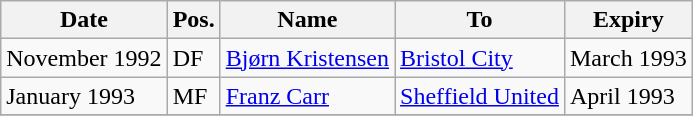<table class="wikitable">
<tr>
<th>Date</th>
<th>Pos.</th>
<th>Name</th>
<th>To</th>
<th>Expiry</th>
</tr>
<tr>
<td>November 1992</td>
<td>DF</td>
<td> <a href='#'>Bjørn Kristensen</a></td>
<td><a href='#'>Bristol City</a></td>
<td>March 1993</td>
</tr>
<tr>
<td>January 1993</td>
<td>MF</td>
<td> <a href='#'>Franz Carr</a></td>
<td><a href='#'>Sheffield United</a></td>
<td>April 1993</td>
</tr>
<tr>
</tr>
</table>
